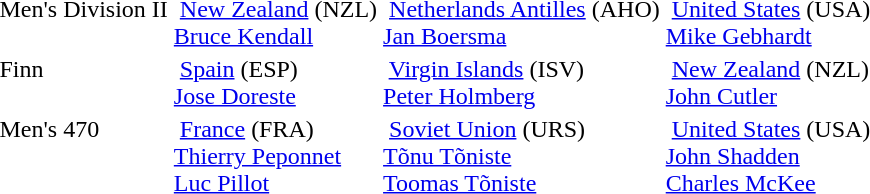<table>
<tr valign="top">
<td>Men's Division II<br></td>
<td style="vertical-align:top;"> <a href='#'>New Zealand</a> <span>(NZL)</span><br><a href='#'>Bruce Kendall</a></td>
<td style="vertical-align:top;"> <a href='#'>Netherlands Antilles</a> <span>(AHO)</span><br><a href='#'>Jan Boersma</a></td>
<td style="vertical-align:top;"> <a href='#'>United States</a> <span>(USA)</span><br><a href='#'>Mike Gebhardt</a></td>
</tr>
<tr valign="top">
<td>Finn <br></td>
<td style="vertical-align:top;"> <a href='#'>Spain</a> <span>(ESP)</span><br><a href='#'>Jose Doreste</a></td>
<td style="vertical-align:top;"> <a href='#'>Virgin Islands</a> <span>(ISV)</span><br><a href='#'>Peter Holmberg</a></td>
<td style="vertical-align:top;"> <a href='#'>New Zealand</a> <span>(NZL)</span><br><a href='#'>John Cutler</a></td>
</tr>
<tr valign="top">
<td>Men's 470 <br></td>
<td style="vertical-align:top;"> <a href='#'>France</a> <span>(FRA)</span><br><a href='#'>Thierry Peponnet</a><br><a href='#'>Luc Pillot</a></td>
<td style="vertical-align:top;"> <a href='#'>Soviet Union</a> <span>(URS)</span><br><a href='#'>Tõnu Tõniste</a><br><a href='#'>Toomas Tõniste</a></td>
<td style="vertical-align:top;"> <a href='#'>United States</a> <span>(USA)</span><br><a href='#'>John Shadden</a><br><a href='#'>Charles McKee</a></td>
</tr>
</table>
